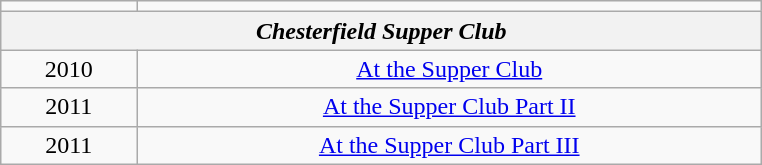<table class="wikitable" align="center" style="text-align:center; width:500; border:1">
<tr>
<td></td>
</tr>
<tr>
<th width="500" colspan=2><em>Chesterfield Supper Club</em></th>
</tr>
<tr>
<td>2010</td>
<td><a href='#'>At the Supper Club</a></td>
</tr>
<tr>
<td>2011</td>
<td><a href='#'>At the Supper Club Part II</a></td>
</tr>
<tr>
<td>2011</td>
<td><a href='#'>At the Supper Club Part III</a></td>
</tr>
</table>
